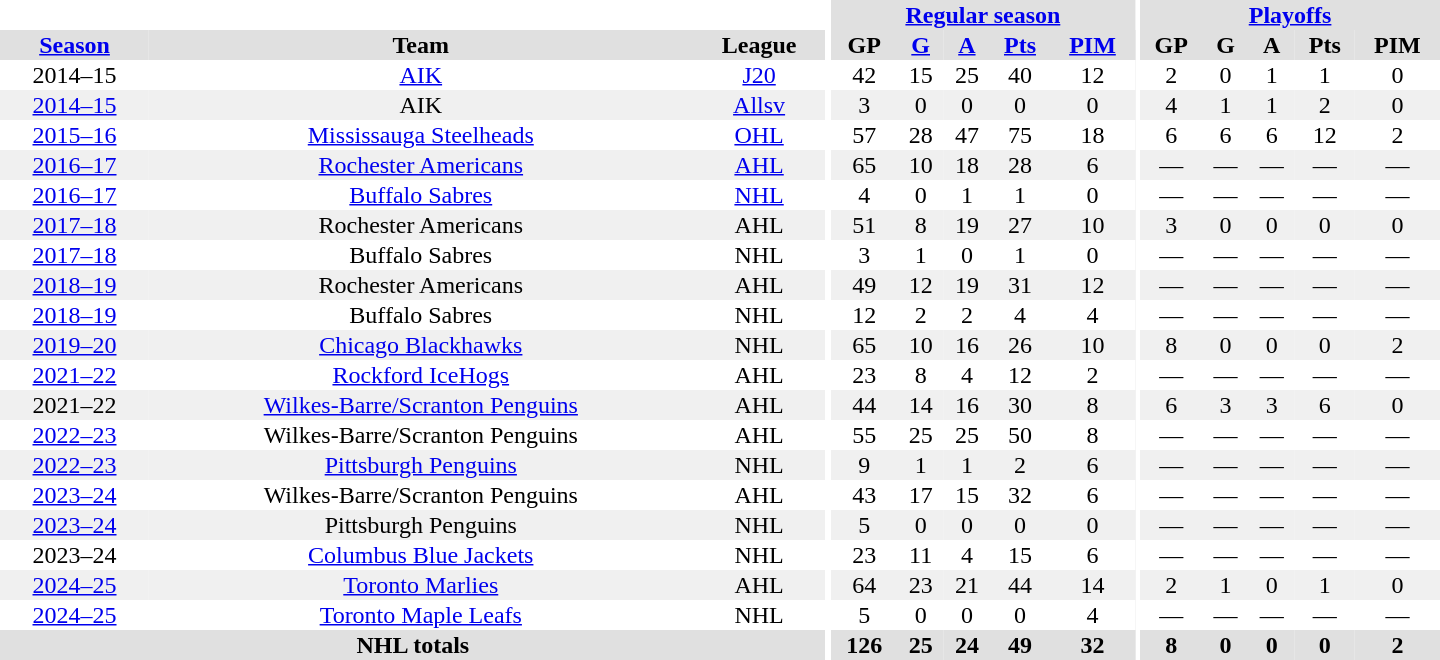<table border="0" cellpadding="1" cellspacing="0" style="text-align:center; width:60em">
<tr bgcolor="#e0e0e0">
<th colspan="3" bgcolor="#ffffff"></th>
<th rowspan="99" bgcolor="#ffffff"></th>
<th colspan="5"><a href='#'>Regular season</a></th>
<th rowspan="99" bgcolor="#ffffff"></th>
<th colspan="5"><a href='#'>Playoffs</a></th>
</tr>
<tr bgcolor="#e0e0e0">
<th><a href='#'>Season</a></th>
<th>Team</th>
<th>League</th>
<th>GP</th>
<th><a href='#'>G</a></th>
<th><a href='#'>A</a></th>
<th><a href='#'>Pts</a></th>
<th><a href='#'>PIM</a></th>
<th>GP</th>
<th>G</th>
<th>A</th>
<th>Pts</th>
<th>PIM</th>
</tr>
<tr>
</tr>
<tr>
<td>2014–15</td>
<td><a href='#'>AIK</a></td>
<td><a href='#'>J20</a></td>
<td>42</td>
<td>15</td>
<td>25</td>
<td>40</td>
<td>12</td>
<td>2</td>
<td>0</td>
<td>1</td>
<td>1</td>
<td>0</td>
</tr>
<tr bgcolor="#f0f0f0">
<td><a href='#'>2014–15</a></td>
<td>AIK</td>
<td><a href='#'>Allsv</a></td>
<td>3</td>
<td>0</td>
<td>0</td>
<td>0</td>
<td>0</td>
<td>4</td>
<td>1</td>
<td>1</td>
<td>2</td>
<td>0</td>
</tr>
<tr>
<td><a href='#'>2015–16</a></td>
<td><a href='#'>Mississauga Steelheads</a></td>
<td><a href='#'>OHL</a></td>
<td>57</td>
<td>28</td>
<td>47</td>
<td>75</td>
<td>18</td>
<td>6</td>
<td>6</td>
<td>6</td>
<td>12</td>
<td>2</td>
</tr>
<tr bgcolor="#f0f0f0">
<td><a href='#'>2016–17</a></td>
<td><a href='#'>Rochester Americans</a></td>
<td><a href='#'>AHL</a></td>
<td>65</td>
<td>10</td>
<td>18</td>
<td>28</td>
<td>6</td>
<td>—</td>
<td>—</td>
<td>—</td>
<td>—</td>
<td>—</td>
</tr>
<tr>
<td><a href='#'>2016–17</a></td>
<td><a href='#'>Buffalo Sabres</a></td>
<td><a href='#'>NHL</a></td>
<td>4</td>
<td>0</td>
<td>1</td>
<td>1</td>
<td>0</td>
<td>—</td>
<td>—</td>
<td>—</td>
<td>—</td>
<td>—</td>
</tr>
<tr>
</tr>
<tr bgcolor="#f0f0f0">
<td><a href='#'>2017–18</a></td>
<td>Rochester Americans</td>
<td>AHL</td>
<td>51</td>
<td>8</td>
<td>19</td>
<td>27</td>
<td>10</td>
<td>3</td>
<td>0</td>
<td>0</td>
<td>0</td>
<td>0</td>
</tr>
<tr>
<td><a href='#'>2017–18</a></td>
<td>Buffalo Sabres</td>
<td>NHL</td>
<td>3</td>
<td>1</td>
<td>0</td>
<td>1</td>
<td>0</td>
<td>—</td>
<td>—</td>
<td>—</td>
<td>—</td>
<td>—</td>
</tr>
<tr bgcolor="#f0f0f0">
<td><a href='#'>2018–19</a></td>
<td>Rochester Americans</td>
<td>AHL</td>
<td>49</td>
<td>12</td>
<td>19</td>
<td>31</td>
<td>12</td>
<td>—</td>
<td>—</td>
<td>—</td>
<td>—</td>
<td>—</td>
</tr>
<tr>
<td><a href='#'>2018–19</a></td>
<td>Buffalo Sabres</td>
<td>NHL</td>
<td>12</td>
<td>2</td>
<td>2</td>
<td>4</td>
<td>4</td>
<td>—</td>
<td>—</td>
<td>—</td>
<td>—</td>
<td>—</td>
</tr>
<tr bgcolor="#f0f0f0">
<td><a href='#'>2019–20</a></td>
<td><a href='#'>Chicago Blackhawks</a></td>
<td>NHL</td>
<td>65</td>
<td>10</td>
<td>16</td>
<td>26</td>
<td>10</td>
<td>8</td>
<td>0</td>
<td>0</td>
<td>0</td>
<td>2</td>
</tr>
<tr>
<td><a href='#'>2021–22</a></td>
<td><a href='#'>Rockford IceHogs</a></td>
<td>AHL</td>
<td>23</td>
<td>8</td>
<td>4</td>
<td>12</td>
<td>2</td>
<td>—</td>
<td>—</td>
<td>—</td>
<td>—</td>
<td>—</td>
</tr>
<tr bgcolor="#f0f0f0">
<td>2021–22</td>
<td><a href='#'>Wilkes-Barre/Scranton Penguins</a></td>
<td>AHL</td>
<td>44</td>
<td>14</td>
<td>16</td>
<td>30</td>
<td>8</td>
<td>6</td>
<td>3</td>
<td>3</td>
<td>6</td>
<td>0</td>
</tr>
<tr>
<td><a href='#'>2022–23</a></td>
<td>Wilkes-Barre/Scranton Penguins</td>
<td>AHL</td>
<td>55</td>
<td>25</td>
<td>25</td>
<td>50</td>
<td>8</td>
<td>—</td>
<td>—</td>
<td>—</td>
<td>—</td>
<td>—</td>
</tr>
<tr bgcolor="#f0f0f0">
<td><a href='#'>2022–23</a></td>
<td><a href='#'>Pittsburgh Penguins</a></td>
<td>NHL</td>
<td>9</td>
<td>1</td>
<td>1</td>
<td>2</td>
<td>6</td>
<td>—</td>
<td>—</td>
<td>—</td>
<td>—</td>
<td>—</td>
</tr>
<tr>
<td><a href='#'>2023–24</a></td>
<td>Wilkes-Barre/Scranton Penguins</td>
<td>AHL</td>
<td>43</td>
<td>17</td>
<td>15</td>
<td>32</td>
<td>6</td>
<td>—</td>
<td>—</td>
<td>—</td>
<td>—</td>
<td>—</td>
</tr>
<tr bgcolor="#f0f0f0">
<td><a href='#'>2023–24</a></td>
<td>Pittsburgh Penguins</td>
<td>NHL</td>
<td>5</td>
<td>0</td>
<td>0</td>
<td>0</td>
<td>0</td>
<td>—</td>
<td>—</td>
<td>—</td>
<td>—</td>
<td>—</td>
</tr>
<tr>
<td>2023–24</td>
<td><a href='#'>Columbus Blue Jackets</a></td>
<td>NHL</td>
<td>23</td>
<td>11</td>
<td>4</td>
<td>15</td>
<td>6</td>
<td>—</td>
<td>—</td>
<td>—</td>
<td>—</td>
<td>—</td>
</tr>
<tr bgcolor="#f0f0f0">
<td><a href='#'>2024–25</a></td>
<td><a href='#'>Toronto Marlies</a></td>
<td>AHL</td>
<td>64</td>
<td>23</td>
<td>21</td>
<td>44</td>
<td>14</td>
<td>2</td>
<td>1</td>
<td>0</td>
<td>1</td>
<td>0</td>
</tr>
<tr>
<td><a href='#'>2024–25</a></td>
<td><a href='#'>Toronto Maple Leafs</a></td>
<td>NHL</td>
<td>5</td>
<td>0</td>
<td>0</td>
<td>0</td>
<td>4</td>
<td>—</td>
<td>—</td>
<td>—</td>
<td>—</td>
<td>—</td>
</tr>
<tr bgcolor="#e0e0e0">
<th colspan="3">NHL totals</th>
<th>126</th>
<th>25</th>
<th>24</th>
<th>49</th>
<th>32</th>
<th>8</th>
<th>0</th>
<th>0</th>
<th>0</th>
<th>2</th>
</tr>
</table>
